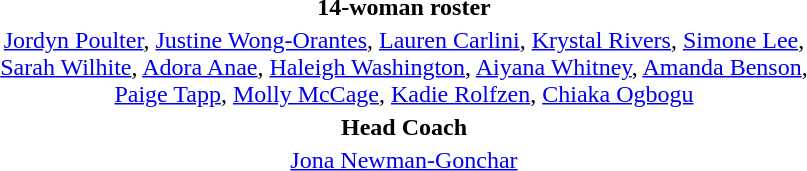<table style="text-align: center; margin-top: 2em; margin-left: auto; margin-right: auto;">
<tr>
<th>14-woman roster</th>
</tr>
<tr>
<td><a href='#'>Jordyn Poulter</a>, <a href='#'>Justine Wong-Orantes</a>, <a href='#'>Lauren Carlini</a>, <a href='#'>Krystal Rivers</a>, <a href='#'>Simone Lee</a>,<br> <a href='#'>Sarah Wilhite</a>, <a href='#'>Adora Anae</a>, <a href='#'>Haleigh Washington</a>, <a href='#'>Aiyana Whitney</a>, <a href='#'>Amanda Benson</a>,<br> <a href='#'>Paige Tapp</a>, <a href='#'>Molly McCage</a>, <a href='#'>Kadie Rolfzen</a>, <a href='#'>Chiaka Ogbogu</a></td>
</tr>
<tr>
<th>Head Coach</th>
</tr>
<tr>
<td><a href='#'>Jona Newman-Gonchar</a></td>
</tr>
</table>
